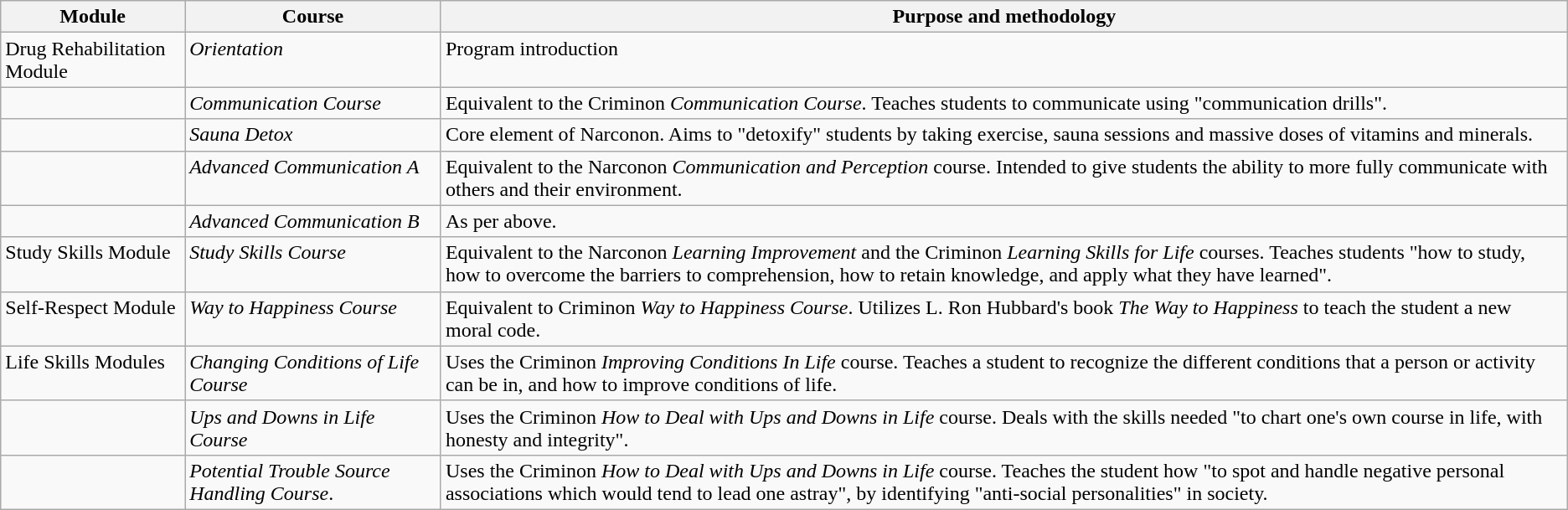<table class="wikitable" border="1">
<tr>
<th>Module</th>
<th>Course</th>
<th>Purpose and methodology</th>
</tr>
<tr valign="top">
<td>Drug Rehabilitation Module</td>
<td><em>Orientation</em></td>
<td>Program introduction</td>
</tr>
<tr valign="top">
<td></td>
<td><em>Communication Course</em></td>
<td>Equivalent to the Criminon <em>Communication Course</em>. Teaches students to communicate using "communication drills".</td>
</tr>
<tr valign="top">
<td></td>
<td><em>Sauna Detox</em></td>
<td>Core element of Narconon. Aims to "detoxify" students by taking exercise, sauna sessions and massive doses of vitamins and minerals.</td>
</tr>
<tr valign="top">
<td></td>
<td><em>Advanced Communication A</em></td>
<td>Equivalent to the Narconon <em>Communication and Perception</em> course. Intended to give students the ability to more fully communicate with others and their environment.</td>
</tr>
<tr valign="top">
<td></td>
<td><em>Advanced Communication B</em></td>
<td>As per above.</td>
</tr>
<tr valign="top">
<td>Study Skills Module</td>
<td><em>Study Skills Course</em></td>
<td>Equivalent to the Narconon <em>Learning Improvement</em> and the Criminon <em>Learning Skills for Life</em> courses. Teaches students "how to study, how to overcome the barriers to comprehension, how to retain knowledge, and apply what they have learned".</td>
</tr>
<tr valign="top">
<td>Self-Respect Module</td>
<td><em>Way to Happiness Course</em></td>
<td>Equivalent to Criminon <em>Way to Happiness Course</em>. Utilizes L. Ron Hubbard's book <em>The Way to Happiness</em> to teach the student a new moral code.</td>
</tr>
<tr valign="top">
<td>Life Skills Modules</td>
<td><em>Changing Conditions of Life Course</em></td>
<td>Uses the Criminon <em>Improving Conditions In Life</em> course. Teaches a student to recognize the different conditions that a person or activity can be in, and how to improve conditions of life.</td>
</tr>
<tr valign="top">
<td></td>
<td><em>Ups and Downs in Life Course</em></td>
<td>Uses the Criminon <em>How to Deal with Ups and Downs in Life</em> course. Deals with the skills needed "to chart one's own course in life, with honesty and integrity".</td>
</tr>
<tr valign="top">
<td></td>
<td><em>Potential Trouble Source Handling Course</em>.</td>
<td>Uses the Criminon <em>How to Deal with Ups and Downs in Life</em> course. Teaches the student how "to spot and handle negative personal associations which would tend to lead one astray", by identifying "anti-social personalities" in society.</td>
</tr>
</table>
